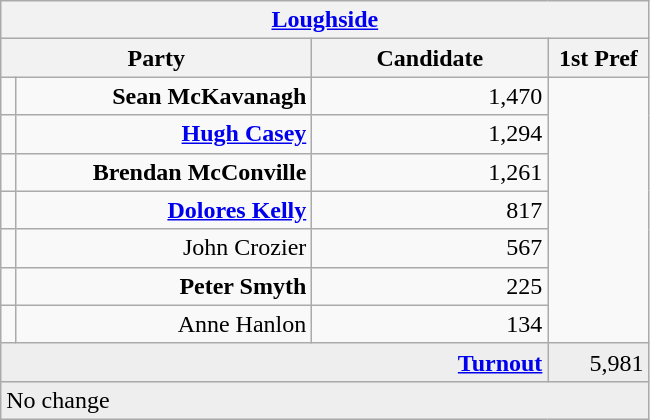<table class="wikitable">
<tr>
<th colspan="4" align="center"><a href='#'>Loughside</a></th>
</tr>
<tr>
<th colspan="2" align="center" width=200>Party</th>
<th width=150>Candidate</th>
<th width=60>1st Pref</th>
</tr>
<tr>
<td></td>
<td align="right"><strong>Sean McKavanagh</strong></td>
<td align="right">1,470</td>
</tr>
<tr>
<td></td>
<td align="right"><strong><a href='#'>Hugh Casey</a></strong></td>
<td align="right">1,294</td>
</tr>
<tr>
<td></td>
<td align="right"><strong>Brendan McConville</strong></td>
<td align="right">1,261</td>
</tr>
<tr>
<td></td>
<td align="right"><strong><a href='#'>Dolores Kelly</a></strong></td>
<td align="right">817</td>
</tr>
<tr>
<td></td>
<td align="right">John Crozier</td>
<td align="right">567</td>
</tr>
<tr>
<td></td>
<td align="right"><strong>Peter Smyth</strong></td>
<td align="right">225</td>
</tr>
<tr>
<td></td>
<td align="right">Anne Hanlon</td>
<td align="right">134</td>
</tr>
<tr bgcolor="EEEEEE">
<td colspan=3 align="right"><strong><a href='#'>Turnout</a></strong></td>
<td align="right">5,981</td>
</tr>
<tr>
<td colspan=4 bgcolor="EEEEEE">No change</td>
</tr>
</table>
